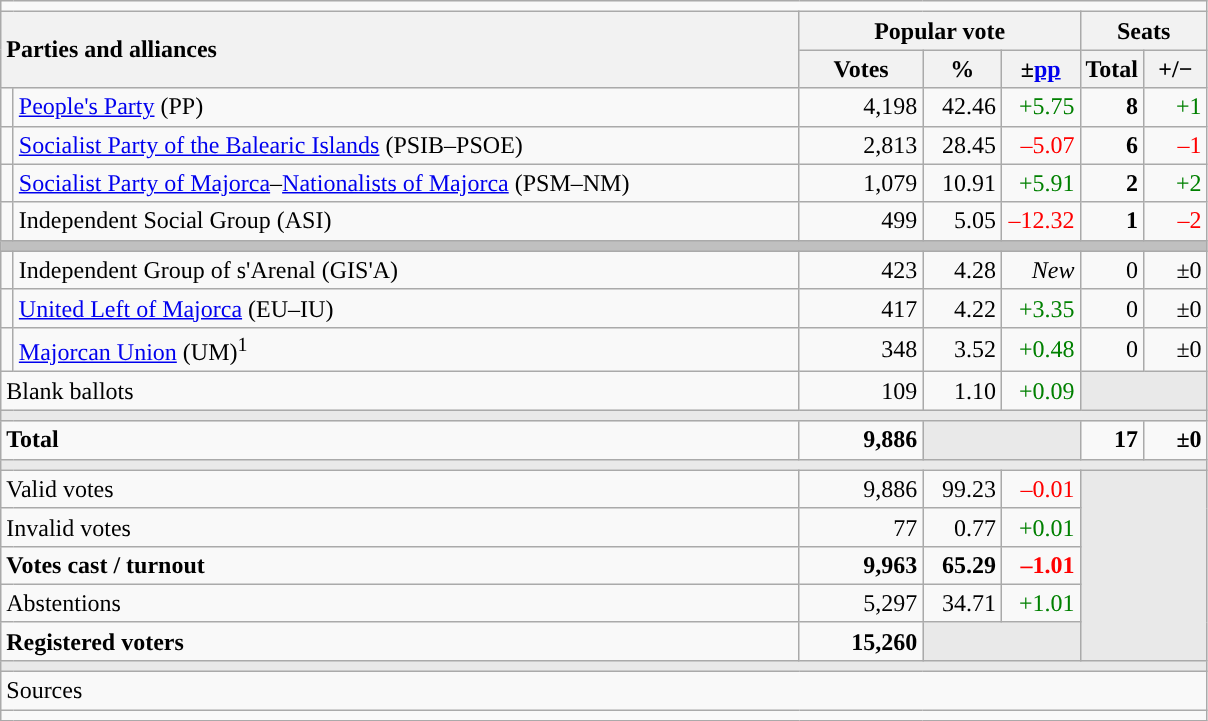<table class="wikitable" style="text-align:right;">
<tr>
<td colspan="7"></td>
</tr>
<tr>
<th style="text-align:left;" rowspan="2" colspan="2" width="525">Parties and alliances</th>
<th colspan="3">Popular vote</th>
<th colspan="2">Seats</th>
</tr>
<tr>
<th width="75">Votes</th>
<th width="45">%</th>
<th width="45">±<a href='#'>pp</a></th>
<th width="35">Total</th>
<th width="35">+/−</th>
</tr>
<tr>
<td width="1" style="color:inherit;background:"></td>
<td align="left"><a href='#'>People's Party</a> (PP)</td>
<td>4,198</td>
<td>42.46</td>
<td style="color:green;">+5.75</td>
<td><strong>8</strong></td>
<td style="color:green;">+1</td>
</tr>
<tr>
<td style="color:inherit;background:"></td>
<td align="left"><a href='#'>Socialist Party of the Balearic Islands</a> (PSIB–PSOE)</td>
<td>2,813</td>
<td>28.45</td>
<td style="color:red;">–5.07</td>
<td><strong>6</strong></td>
<td style="color:red;">–1</td>
</tr>
<tr>
<td style="color:inherit;background:"></td>
<td align="left"><a href='#'>Socialist Party of Majorca</a>–<a href='#'>Nationalists of Majorca</a> (PSM–NM)</td>
<td>1,079</td>
<td>10.91</td>
<td style="color:green;">+5.91</td>
<td><strong>2</strong></td>
<td style="color:green;">+2</td>
</tr>
<tr>
<td style="color:inherit;background:"></td>
<td align="left">Independent Social Group (ASI)</td>
<td>499</td>
<td>5.05</td>
<td style="color:red;">–12.32</td>
<td><strong>1</strong></td>
<td style="color:red;">–2</td>
</tr>
<tr>
<td colspan="7" bgcolor="#C0C0C0"></td>
</tr>
<tr>
<td style="color:inherit;background:"></td>
<td align="left">Independent Group of s'Arenal (GIS'A)</td>
<td>423</td>
<td>4.28</td>
<td><em>New</em></td>
<td>0</td>
<td>±0</td>
</tr>
<tr>
<td style="color:inherit;background:"></td>
<td align="left"><a href='#'>United Left of Majorca</a> (EU–IU)</td>
<td>417</td>
<td>4.22</td>
<td style="color:green;">+3.35</td>
<td>0</td>
<td>±0</td>
</tr>
<tr>
<td style="color:inherit;background:"></td>
<td align="left"><a href='#'>Majorcan Union</a> (UM)<sup>1</sup></td>
<td>348</td>
<td>3.52</td>
<td style="color:green;">+0.48</td>
<td>0</td>
<td>±0</td>
</tr>
<tr>
<td align="left" colspan="2">Blank ballots</td>
<td>109</td>
<td>1.10</td>
<td style="color:green;">+0.09</td>
<td bgcolor="#E9E9E9" colspan="2"></td>
</tr>
<tr>
<td colspan="7" bgcolor="#E9E9E9"></td>
</tr>
<tr style="font-weight:bold;">
<td align="left" colspan="2">Total</td>
<td>9,886</td>
<td bgcolor="#E9E9E9" colspan="2"></td>
<td>17</td>
<td>±0</td>
</tr>
<tr>
<td colspan="7" bgcolor="#E9E9E9"></td>
</tr>
<tr>
<td align="left" colspan="2">Valid votes</td>
<td>9,886</td>
<td>99.23</td>
<td style="color:red;">–0.01</td>
<td bgcolor="#E9E9E9" colspan="2" rowspan="5"></td>
</tr>
<tr>
<td align="left" colspan="2">Invalid votes</td>
<td>77</td>
<td>0.77</td>
<td style="color:green;">+0.01</td>
</tr>
<tr style="font-weight:bold;">
<td align="left" colspan="2">Votes cast / turnout</td>
<td>9,963</td>
<td>65.29</td>
<td style="color:red;">–1.01</td>
</tr>
<tr>
<td align="left" colspan="2">Abstentions</td>
<td>5,297</td>
<td>34.71</td>
<td style="color:green;">+1.01</td>
</tr>
<tr style="font-weight:bold;">
<td align="left" colspan="2">Registered voters</td>
<td>15,260</td>
<td bgcolor="#E9E9E9" colspan="2"></td>
</tr>
<tr>
<td colspan="7" bgcolor="#E9E9E9"></td>
</tr>
<tr>
<td align="left" colspan="7">Sources</td>
</tr>
<tr>
<td colspan="7" style="text-align:left; max-width:790px;"></td>
</tr>
</table>
